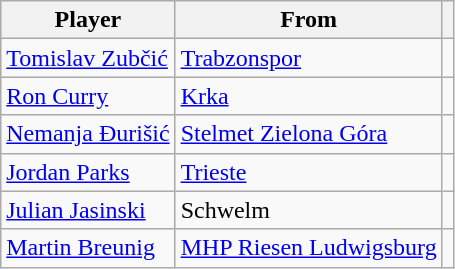<table class="wikitable">
<tr>
<th>Player</th>
<th>From</th>
<th></th>
</tr>
<tr>
<td> <a href='#'>Tomislav Zubčić</a></td>
<td> <a href='#'>Trabzonspor</a></td>
<td></td>
</tr>
<tr>
<td> <a href='#'>Ron Curry</a></td>
<td> <a href='#'>Krka</a></td>
<td></td>
</tr>
<tr>
<td> <a href='#'>Nemanja Đurišić</a></td>
<td> <a href='#'>Stelmet Zielona Góra</a></td>
<td></td>
</tr>
<tr>
<td> <a href='#'>Jordan Parks</a></td>
<td> <a href='#'>Trieste</a></td>
<td></td>
</tr>
<tr>
<td> <a href='#'>Julian Jasinski</a></td>
<td> Schwelm</td>
<td></td>
</tr>
<tr>
<td> <a href='#'>Martin Breunig</a></td>
<td> <a href='#'>MHP Riesen Ludwigsburg</a></td>
<td></td>
</tr>
</table>
